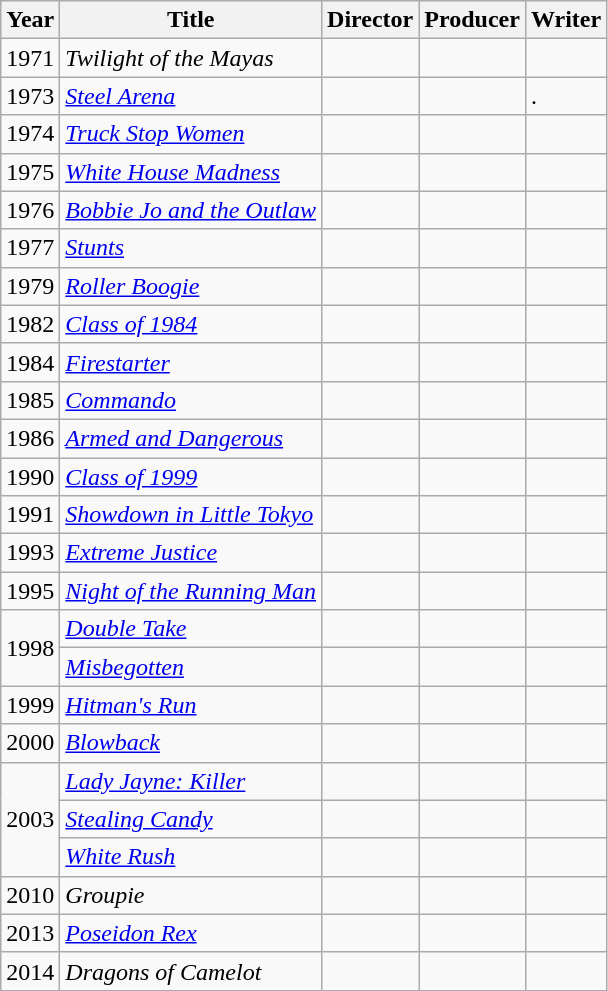<table class="wikitable">
<tr>
<th>Year</th>
<th>Title</th>
<th>Director</th>
<th>Producer</th>
<th>Writer</th>
</tr>
<tr>
<td>1971</td>
<td><em>Twilight of the Mayas</em></td>
<td></td>
<td></td>
<td></td>
</tr>
<tr>
<td>1973</td>
<td><em><a href='#'>Steel Arena</a></em></td>
<td></td>
<td></td>
<td>. </td>
</tr>
<tr>
<td>1974</td>
<td><em><a href='#'>Truck Stop Women</a></em></td>
<td></td>
<td></td>
<td></td>
</tr>
<tr>
<td>1975</td>
<td><em><a href='#'>White House Madness</a></em></td>
<td></td>
<td></td>
<td></td>
</tr>
<tr>
<td>1976</td>
<td><em><a href='#'>Bobbie Jo and the Outlaw</a></em></td>
<td></td>
<td></td>
<td></td>
</tr>
<tr>
<td>1977</td>
<td><em><a href='#'>Stunts</a></em></td>
<td></td>
<td></td>
<td></td>
</tr>
<tr>
<td>1979</td>
<td><em><a href='#'>Roller Boogie</a></em></td>
<td></td>
<td></td>
<td></td>
</tr>
<tr>
<td>1982</td>
<td><em><a href='#'>Class of 1984</a></em></td>
<td></td>
<td></td>
<td></td>
</tr>
<tr>
<td>1984</td>
<td><em><a href='#'>Firestarter</a></em></td>
<td></td>
<td></td>
<td></td>
</tr>
<tr>
<td>1985</td>
<td><em><a href='#'>Commando</a></em></td>
<td></td>
<td></td>
<td></td>
</tr>
<tr>
<td>1986</td>
<td><em><a href='#'>Armed and Dangerous</a></em></td>
<td></td>
<td></td>
<td></td>
</tr>
<tr>
<td>1990</td>
<td><em><a href='#'>Class of 1999</a></em></td>
<td></td>
<td></td>
<td></td>
</tr>
<tr>
<td>1991</td>
<td><em><a href='#'>Showdown in Little Tokyo</a></em></td>
<td></td>
<td></td>
<td></td>
</tr>
<tr>
<td>1993</td>
<td><em><a href='#'>Extreme Justice</a></em></td>
<td></td>
<td></td>
<td></td>
</tr>
<tr>
<td>1995</td>
<td><em><a href='#'>Night of the Running Man</a></em></td>
<td></td>
<td></td>
<td></td>
</tr>
<tr>
<td rowspan="2">1998</td>
<td><em><a href='#'>Double Take</a></em></td>
<td></td>
<td></td>
<td></td>
</tr>
<tr>
<td><em><a href='#'>Misbegotten</a></em></td>
<td></td>
<td></td>
<td></td>
</tr>
<tr>
<td>1999</td>
<td><em><a href='#'>Hitman's Run</a></em></td>
<td></td>
<td></td>
<td></td>
</tr>
<tr>
<td>2000</td>
<td><em><a href='#'>Blowback</a></em></td>
<td></td>
<td></td>
<td></td>
</tr>
<tr>
<td rowspan="3">2003</td>
<td><em><a href='#'>Lady Jayne: Killer</a></em></td>
<td></td>
<td></td>
<td></td>
</tr>
<tr>
<td><em><a href='#'>Stealing Candy</a></em></td>
<td></td>
<td></td>
<td></td>
</tr>
<tr>
<td><em><a href='#'>White Rush</a></em></td>
<td></td>
<td></td>
<td></td>
</tr>
<tr>
<td>2010</td>
<td><em>Groupie</em></td>
<td></td>
<td></td>
<td></td>
</tr>
<tr>
<td>2013</td>
<td><em><a href='#'>Poseidon Rex</a></em></td>
<td></td>
<td></td>
<td></td>
</tr>
<tr>
<td>2014</td>
<td><em>Dragons of Camelot</em></td>
<td></td>
<td></td>
<td></td>
</tr>
</table>
